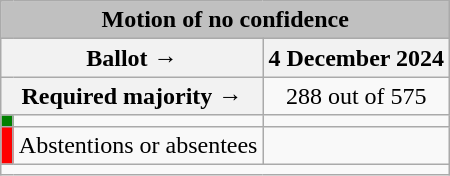<table class="wikitable" style="text-align:center;">
<tr>
<td colspan="3" align="center" bgcolor="#C0C0C0"><strong>Motion of no confidence</strong><br></td>
</tr>
<tr>
<th colspan="2" style="width:150px;">Ballot →</th>
<th>4 December 2024</th>
</tr>
<tr>
<th colspan="2">Required majority →</th>
<td>288 out of 575 </td>
</tr>
<tr>
<th style="width:1px; background:green;"></th>
<td style="text-align:left;"></td>
<td></td>
</tr>
<tr>
<th style="background:red;"></th>
<td style="text-align:left;">Abstentions or absentees</td>
<td rowspan="1"></td>
</tr>
<tr>
<td style="text-align:left;" colspan="3"></td>
</tr>
</table>
